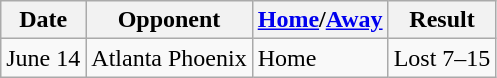<table class="wikitable">
<tr>
<th>Date</th>
<th>Opponent</th>
<th><a href='#'>Home</a>/<a href='#'>Away</a></th>
<th>Result</th>
</tr>
<tr>
<td>June 14</td>
<td>Atlanta Phoenix</td>
<td>Home</td>
<td>Lost 7–15</td>
</tr>
</table>
